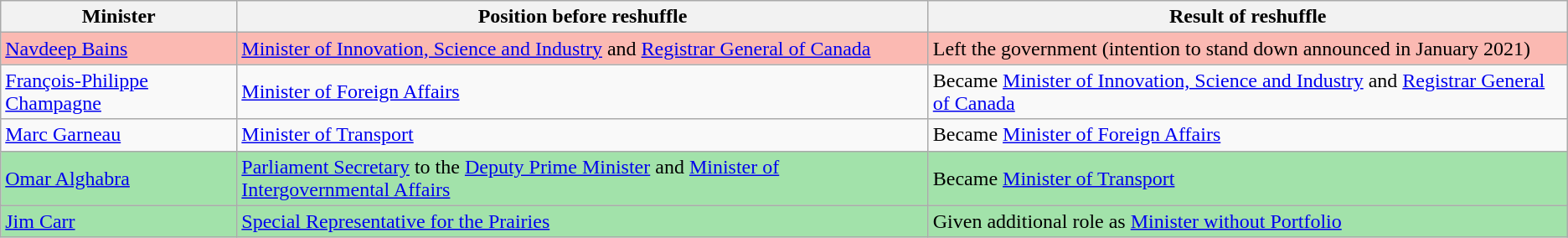<table class="wikitable">
<tr>
<th>Minister</th>
<th>Position before reshuffle</th>
<th>Result of reshuffle</th>
</tr>
<tr style="background:#FBB9B2;">
<td><a href='#'>Navdeep Bains</a></td>
<td><a href='#'>Minister of Innovation, Science and Industry</a> and <a href='#'>Registrar General of Canada</a></td>
<td>Left the government (intention to stand down announced in January 2021)</td>
</tr>
<tr>
<td><a href='#'>François-Philippe Champagne</a></td>
<td><a href='#'>Minister of Foreign Affairs</a></td>
<td>Became <a href='#'>Minister of Innovation, Science and Industry</a> and <a href='#'>Registrar General of Canada</a></td>
</tr>
<tr>
<td><a href='#'>Marc Garneau</a></td>
<td><a href='#'>Minister of Transport</a></td>
<td>Became <a href='#'>Minister of Foreign Affairs</a></td>
</tr>
<tr style="background:#A2E2AA;">
<td><a href='#'>Omar Alghabra</a></td>
<td><a href='#'>Parliament Secretary</a> to the <a href='#'>Deputy Prime Minister</a> and <a href='#'>Minister of Intergovernmental Affairs</a></td>
<td>Became <a href='#'>Minister of Transport</a></td>
</tr>
<tr style="background:#A2E2AA;">
<td><a href='#'>Jim Carr</a></td>
<td><a href='#'>Special Representative for the Prairies</a></td>
<td>Given additional role as <a href='#'>Minister without Portfolio</a></td>
</tr>
</table>
